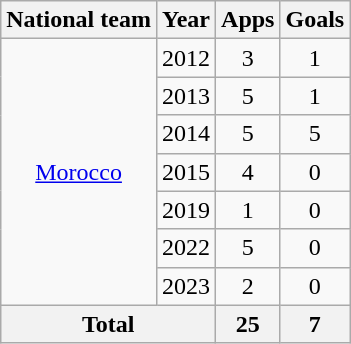<table class="wikitable" style="text-align:center">
<tr>
<th>National team</th>
<th>Year</th>
<th>Apps</th>
<th>Goals</th>
</tr>
<tr>
<td rowspan="7"><a href='#'>Morocco</a></td>
<td>2012</td>
<td>3</td>
<td>1</td>
</tr>
<tr>
<td>2013</td>
<td>5</td>
<td>1</td>
</tr>
<tr>
<td>2014</td>
<td>5</td>
<td>5</td>
</tr>
<tr>
<td>2015</td>
<td>4</td>
<td>0</td>
</tr>
<tr>
<td>2019</td>
<td>1</td>
<td>0</td>
</tr>
<tr>
<td>2022</td>
<td>5</td>
<td>0</td>
</tr>
<tr>
<td>2023</td>
<td>2</td>
<td>0</td>
</tr>
<tr>
<th colspan="2">Total</th>
<th>25</th>
<th>7</th>
</tr>
</table>
